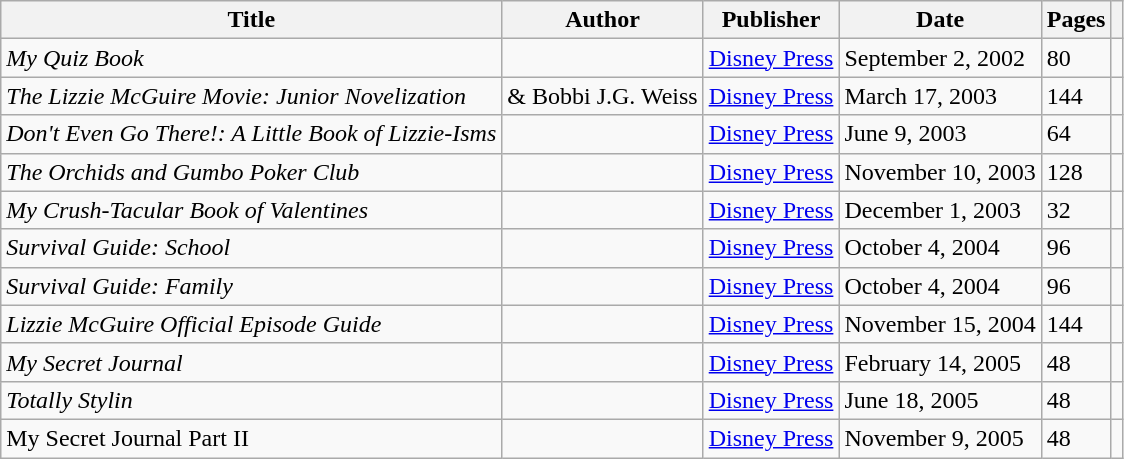<table class="wikitable sortable plainrowheaders">
<tr>
<th scope="col">Title</th>
<th scope="col">Author</th>
<th scope="col">Publisher</th>
<th scope="col">Date</th>
<th scope="col">Pages</th>
<th scope="col"></th>
</tr>
<tr>
<td><em>My Quiz Book</em></td>
<td></td>
<td><a href='#'>Disney Press</a></td>
<td>September 2, 2002</td>
<td>80</td>
<td></td>
</tr>
<tr>
<td><em>The Lizzie McGuire Movie: Junior Novelization</em></td>
<td> & Bobbi J.G. Weiss</td>
<td><a href='#'>Disney Press</a></td>
<td>March 17, 2003</td>
<td>144</td>
<td></td>
</tr>
<tr>
<td><em>Don't Even Go There!: A Little Book of Lizzie-Isms</em></td>
<td></td>
<td><a href='#'>Disney Press</a></td>
<td>June 9, 2003</td>
<td>64</td>
<td></td>
</tr>
<tr>
<td><em>The Orchids and Gumbo Poker Club</em></td>
<td></td>
<td><a href='#'>Disney Press</a></td>
<td>November 10, 2003</td>
<td>128</td>
<td></td>
</tr>
<tr>
<td><em>My Crush-Tacular Book of Valentines</em></td>
<td></td>
<td><a href='#'>Disney Press</a></td>
<td>December 1, 2003</td>
<td>32</td>
<td></td>
</tr>
<tr>
<td><em>Survival Guide: School</em></td>
<td></td>
<td><a href='#'>Disney Press</a></td>
<td>October 4, 2004</td>
<td>96</td>
<td></td>
</tr>
<tr>
<td><em>Survival Guide: Family</em></td>
<td></td>
<td><a href='#'>Disney Press</a></td>
<td>October 4, 2004</td>
<td>96</td>
<td></td>
</tr>
<tr>
<td><em>Lizzie McGuire Official Episode Guide</em></td>
<td></td>
<td><a href='#'>Disney Press</a></td>
<td>November 15, 2004</td>
<td>144</td>
<td></td>
</tr>
<tr>
<td><em>My Secret Journal</em></td>
<td></td>
<td><a href='#'>Disney Press</a></td>
<td>February 14, 2005</td>
<td>48</td>
<td></td>
</tr>
<tr>
<td><em>Totally Stylin<strong></td>
<td></td>
<td><a href='#'>Disney Press</a></td>
<td>June 18, 2005</td>
<td>48</td>
<td></td>
</tr>
<tr>
<td></em>My Secret Journal Part II<em></td>
<td></td>
<td><a href='#'>Disney Press</a></td>
<td>November 9, 2005</td>
<td>48</td>
<td></td>
</tr>
</table>
